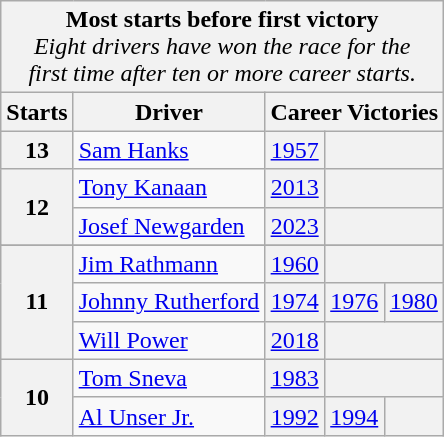<table class="wikitable">
<tr>
<td style="background:#F2F2F2;" align="center" colspan="5"><strong>Most starts before first victory</strong><br><em>Eight drivers have won the race for the<br>first time after ten or more career starts.</em></td>
</tr>
<tr>
<td style="background:#F2F2F2;" align="center"><strong>Starts</strong></td>
<td style="background:#F2F2F2;" align="center"><strong>Driver</strong></td>
<td style="background:#F2F2F2;" align="center" colspan="3"><strong>Career Victories</strong></td>
</tr>
<tr>
<td style="background:#F2F2F2;" align="center"><strong>13</strong></td>
<td> <a href='#'>Sam Hanks</a></td>
<td style="background:#F2F2F2;" align="center"><a href='#'>1957</a></td>
<td style="background:#F2F2F2;" align="center" colspan="2"> </td>
</tr>
<tr>
<td style="background:#F2F2F2;" align="center" rowspan=2><strong>12</strong></td>
<td> <a href='#'>Tony Kanaan</a></td>
<td style="background:#F2F2F2;" align="center"><a href='#'>2013</a></td>
<td style="background:#F2F2F2;" align="center" colspan="2"> </td>
</tr>
<tr>
<td> <a href='#'>Josef Newgarden</a></td>
<td style="background:#F2F2F2;" align="center"><a href='#'>2023</a></td>
<td style="background:#F2F2F2;" align="center" colspan="2"> </td>
</tr>
<tr>
</tr>
<tr>
<td style="background:#F2F2F2;" align="center" rowspan="3"><strong>11</strong></td>
<td> <a href='#'>Jim Rathmann</a></td>
<td style="background:#F2F2F2;" align="center"><a href='#'>1960</a></td>
<td style="background:#F2F2F2;" align="center" colspan="2"> </td>
</tr>
<tr>
<td> <a href='#'>Johnny Rutherford</a></td>
<td style="background:#F2F2F2;" align="center"><a href='#'>1974</a></td>
<td style="background:#F2F2F2;" align="center"><a href='#'>1976</a></td>
<td style="background:#F2F2F2;" align="center"><a href='#'>1980</a></td>
</tr>
<tr>
<td> <a href='#'>Will Power</a></td>
<td style="background:#F2F2F2;" align="center"><a href='#'>2018</a></td>
<td style="background:#F2F2F2;" align="center" colspan="2"> </td>
</tr>
<tr>
<td style="background:#F2F2F2;" align="center" rowspan="2"><strong>10</strong></td>
<td> <a href='#'>Tom Sneva</a></td>
<td style="background:#F2F2F2;" align="center"><a href='#'>1983</a></td>
<td style="background:#F2F2F2;" align="center" colspan="2"> </td>
</tr>
<tr>
<td> <a href='#'>Al Unser Jr.</a></td>
<td style="background:#F2F2F2;" align="center"><a href='#'>1992</a></td>
<td style="background:#F2F2F2;" align="center"><a href='#'>1994</a></td>
<td style="background:#F2F2F2;" align="center"> </td>
</tr>
</table>
